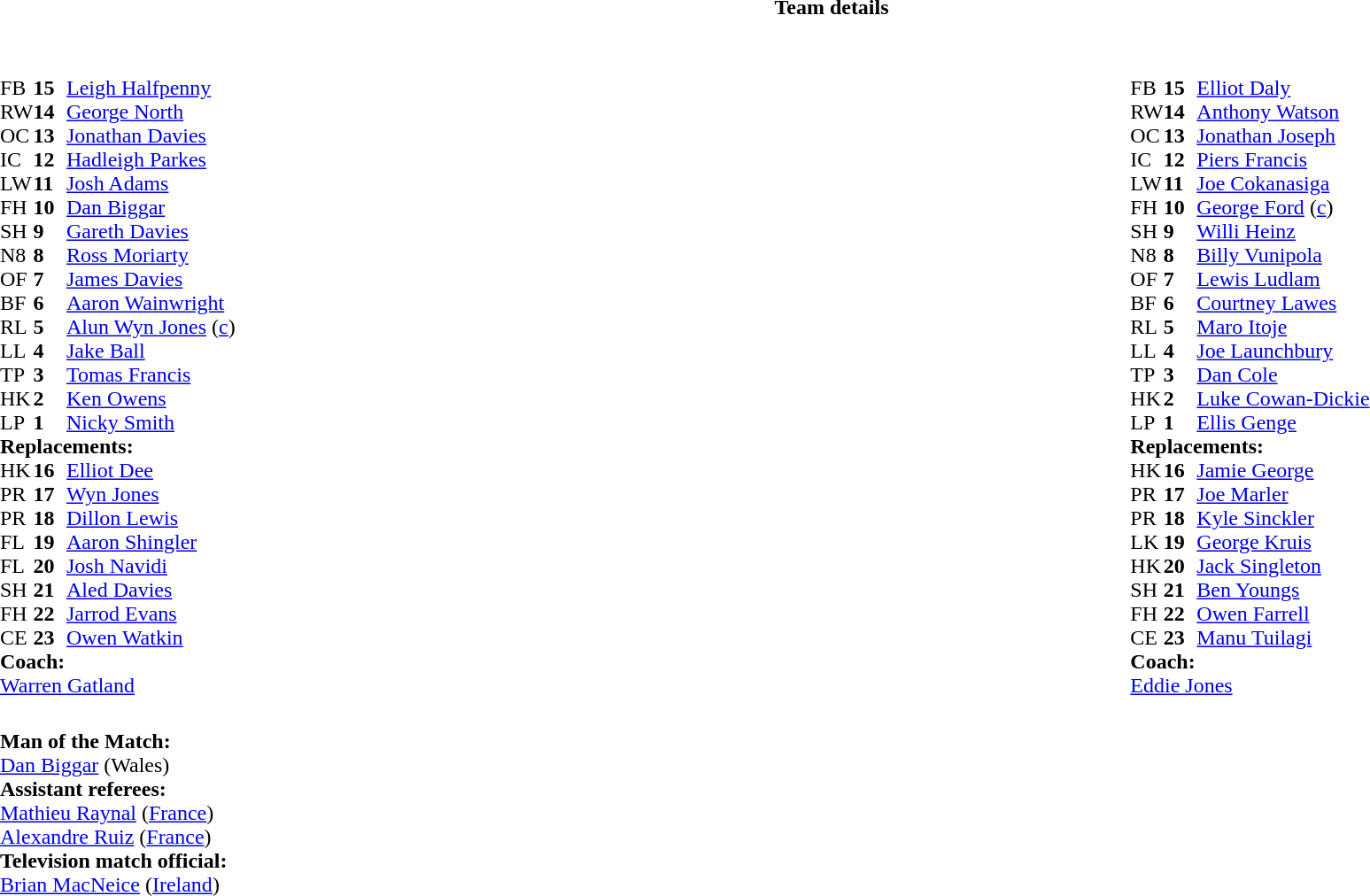<table border="0" style="width:100%;" class="collapsible collapsed">
<tr>
<th>Team details</th>
</tr>
<tr>
<td><br><table style="width:100%;">
<tr>
<td style="vertical-align:top; width:50%;"><br><table style="font-size: 100%" cellspacing="0" cellpadding="0">
<tr>
<th width="25"></th>
<th width="25"></th>
</tr>
<tr>
<td>FB</td>
<td><strong>15</strong></td>
<td><a href='#'>Leigh Halfpenny</a></td>
</tr>
<tr>
<td>RW</td>
<td><strong>14</strong></td>
<td><a href='#'>George North</a></td>
</tr>
<tr>
<td>OC</td>
<td><strong>13</strong></td>
<td><a href='#'>Jonathan Davies</a></td>
</tr>
<tr>
<td>IC</td>
<td><strong>12</strong></td>
<td><a href='#'>Hadleigh Parkes</a></td>
<td></td>
<td></td>
</tr>
<tr>
<td>LW</td>
<td><strong>11</strong></td>
<td><a href='#'>Josh Adams</a></td>
</tr>
<tr>
<td>FH</td>
<td><strong>10</strong></td>
<td><a href='#'>Dan Biggar</a></td>
<td></td>
<td></td>
</tr>
<tr>
<td>SH</td>
<td><strong>9</strong></td>
<td><a href='#'>Gareth Davies</a></td>
<td></td>
<td></td>
</tr>
<tr>
<td>N8</td>
<td><strong>8</strong></td>
<td><a href='#'>Ross Moriarty</a></td>
</tr>
<tr>
<td>OF</td>
<td><strong>7</strong></td>
<td><a href='#'>James Davies</a></td>
<td></td>
<td></td>
</tr>
<tr>
<td>BF</td>
<td><strong>6</strong></td>
<td><a href='#'>Aaron Wainwright</a></td>
<td></td>
<td></td>
</tr>
<tr>
<td>RL</td>
<td><strong>5</strong></td>
<td><a href='#'>Alun Wyn Jones</a> (<a href='#'>c</a>)</td>
</tr>
<tr>
<td>LL</td>
<td><strong>4</strong></td>
<td><a href='#'>Jake Ball</a></td>
<td></td>
<td></td>
</tr>
<tr>
<td>TP</td>
<td><strong>3</strong></td>
<td><a href='#'>Tomas Francis</a></td>
<td></td>
<td></td>
</tr>
<tr>
<td>HK</td>
<td><strong>2</strong></td>
<td><a href='#'>Ken Owens</a></td>
</tr>
<tr>
<td>LP</td>
<td><strong>1</strong></td>
<td><a href='#'>Nicky Smith</a></td>
<td></td>
<td></td>
</tr>
<tr>
<td colspan="3"><strong>Replacements:</strong></td>
</tr>
<tr>
<td>HK</td>
<td><strong>16</strong></td>
<td><a href='#'>Elliot Dee</a></td>
<td></td>
<td></td>
</tr>
<tr>
<td>PR</td>
<td><strong>17</strong></td>
<td><a href='#'>Wyn Jones</a></td>
<td></td>
<td></td>
</tr>
<tr>
<td>PR</td>
<td><strong>18</strong></td>
<td><a href='#'>Dillon Lewis</a></td>
<td></td>
<td></td>
</tr>
<tr>
<td>FL</td>
<td><strong>19</strong></td>
<td><a href='#'>Aaron Shingler</a></td>
<td></td>
<td></td>
</tr>
<tr>
<td>FL</td>
<td><strong>20</strong></td>
<td><a href='#'>Josh Navidi</a></td>
<td></td>
<td></td>
</tr>
<tr>
<td>SH</td>
<td><strong>21</strong></td>
<td><a href='#'>Aled Davies</a></td>
<td></td>
<td></td>
</tr>
<tr>
<td>FH</td>
<td><strong>22</strong></td>
<td><a href='#'>Jarrod Evans</a></td>
<td></td>
<td></td>
</tr>
<tr>
<td>CE</td>
<td><strong>23</strong></td>
<td><a href='#'>Owen Watkin</a></td>
<td></td>
<td></td>
</tr>
<tr>
<td colspan="3"><strong>Coach:</strong></td>
</tr>
<tr>
<td colspan="4"> <a href='#'>Warren Gatland</a></td>
</tr>
</table>
</td>
<td style="vertical-align:top"></td>
<td style="vertical-align:top; width:50%;"><br><table cellspacing="0" cellpadding="0" style="font-size:100%; margin:auto;">
<tr>
<th width="25"></th>
<th width="25"></th>
</tr>
<tr>
<td>FB</td>
<td><strong>15</strong></td>
<td><a href='#'>Elliot Daly</a></td>
</tr>
<tr>
<td>RW</td>
<td><strong>14</strong></td>
<td><a href='#'>Anthony Watson</a></td>
<td></td>
</tr>
<tr>
<td>OC</td>
<td><strong>13</strong></td>
<td><a href='#'>Jonathan Joseph</a></td>
</tr>
<tr>
<td>IC</td>
<td><strong>12</strong></td>
<td><a href='#'>Piers Francis</a></td>
<td></td>
<td></td>
</tr>
<tr>
<td>LW</td>
<td><strong>11</strong></td>
<td><a href='#'>Joe Cokanasiga</a></td>
</tr>
<tr>
<td>FH</td>
<td><strong>10</strong></td>
<td><a href='#'>George Ford</a> (<a href='#'>c</a>)</td>
<td></td>
<td></td>
</tr>
<tr>
<td>SH</td>
<td><strong>9</strong></td>
<td><a href='#'>Willi Heinz</a></td>
<td></td>
<td></td>
<td></td>
<td></td>
</tr>
<tr>
<td>N8</td>
<td><strong>8</strong></td>
<td><a href='#'>Billy Vunipola</a></td>
</tr>
<tr>
<td>OF</td>
<td><strong>7</strong></td>
<td><a href='#'>Lewis Ludlam</a></td>
<td></td>
<td></td>
</tr>
<tr>
<td>BF</td>
<td><strong>6</strong></td>
<td><a href='#'>Courtney Lawes</a></td>
</tr>
<tr>
<td>RL</td>
<td><strong>5</strong></td>
<td><a href='#'>Maro Itoje</a></td>
</tr>
<tr>
<td>LL</td>
<td><strong>4</strong></td>
<td><a href='#'>Joe Launchbury</a></td>
<td></td>
<td></td>
</tr>
<tr>
<td>TP</td>
<td><strong>3</strong></td>
<td><a href='#'>Dan Cole</a></td>
<td></td>
<td></td>
</tr>
<tr>
<td>HK</td>
<td><strong>2</strong></td>
<td><a href='#'>Luke Cowan-Dickie</a></td>
<td></td>
<td></td>
</tr>
<tr>
<td>LP</td>
<td><strong>1</strong></td>
<td><a href='#'>Ellis Genge</a></td>
<td></td>
<td></td>
</tr>
<tr>
<td colspan="3"><strong>Replacements:</strong></td>
</tr>
<tr>
<td>HK</td>
<td><strong>16</strong></td>
<td><a href='#'>Jamie George</a></td>
<td></td>
<td></td>
</tr>
<tr>
<td>PR</td>
<td><strong>17</strong></td>
<td><a href='#'>Joe Marler</a></td>
<td></td>
<td></td>
</tr>
<tr>
<td>PR</td>
<td><strong>18</strong></td>
<td><a href='#'>Kyle Sinckler</a></td>
<td></td>
<td></td>
</tr>
<tr>
<td>LK</td>
<td><strong>19</strong></td>
<td><a href='#'>George Kruis</a></td>
<td></td>
<td></td>
</tr>
<tr>
<td>HK</td>
<td><strong>20</strong></td>
<td><a href='#'>Jack Singleton</a></td>
<td></td>
<td></td>
</tr>
<tr>
<td>SH</td>
<td><strong>21</strong></td>
<td><a href='#'>Ben Youngs</a></td>
<td></td>
<td></td>
<td></td>
<td></td>
</tr>
<tr>
<td>FH</td>
<td><strong>22</strong></td>
<td><a href='#'>Owen Farrell</a></td>
<td></td>
<td></td>
</tr>
<tr>
<td>CE</td>
<td><strong>23</strong></td>
<td><a href='#'>Manu Tuilagi</a></td>
<td></td>
<td></td>
</tr>
<tr>
<td colspan="3"><strong>Coach:</strong></td>
</tr>
<tr>
<td colspan="4"> <a href='#'>Eddie Jones</a></td>
</tr>
</table>
</td>
</tr>
</table>
<table style="width:50%">
<tr>
<td><br><strong>Man of the Match:</strong>
<br><a href='#'>Dan Biggar</a> (Wales)<br><strong>Assistant referees:</strong>
<br><a href='#'>Mathieu Raynal</a> (<a href='#'>France</a>)
<br><a href='#'>Alexandre Ruiz</a> (<a href='#'>France</a>)
<br><strong>Television match official:</strong>
<br><a href='#'>Brian MacNeice</a> (<a href='#'>Ireland</a>)</td>
</tr>
</table>
</td>
</tr>
</table>
